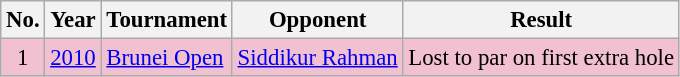<table class="wikitable" style="font-size:95%;">
<tr>
<th>No.</th>
<th>Year</th>
<th>Tournament</th>
<th>Opponent</th>
<th>Result</th>
</tr>
<tr style="background:#F2C1D1;">
<td align=center>1</td>
<td><a href='#'>2010</a></td>
<td><a href='#'>Brunei Open</a></td>
<td> <a href='#'>Siddikur Rahman</a></td>
<td>Lost to par on first extra hole</td>
</tr>
</table>
